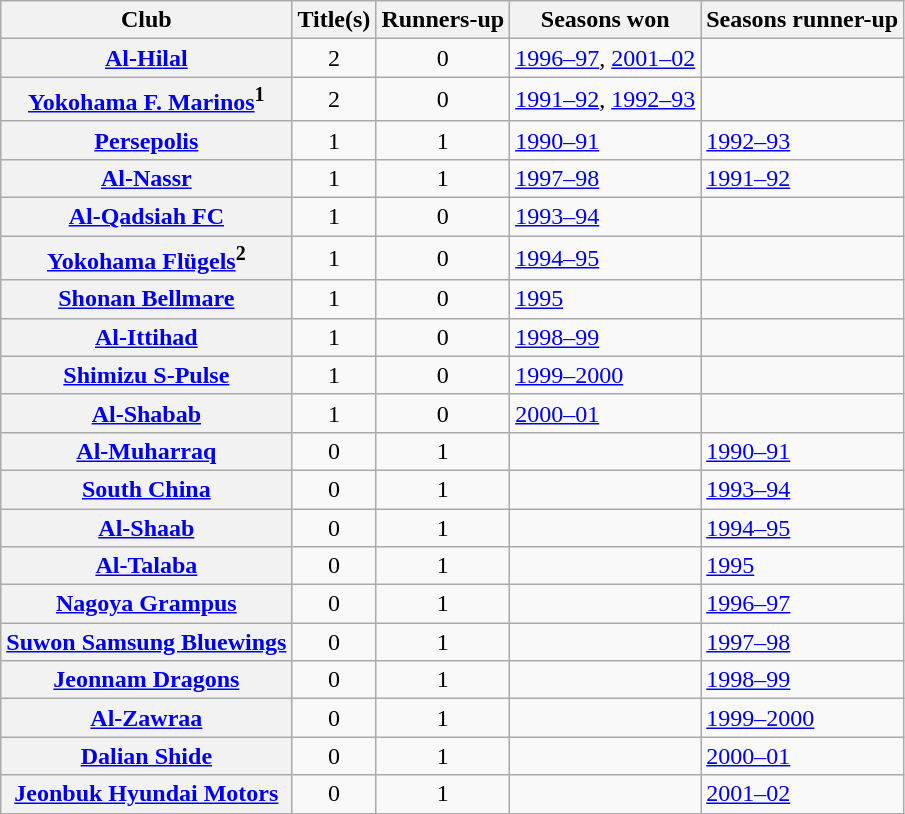<table class="wikitable plainrowheaders sortable">
<tr>
<th scope="col">Club</th>
<th scope="col">Title(s)</th>
<th scope="col">Runners-up</th>
<th scope="col">Seasons won</th>
<th scope="col">Seasons runner-up</th>
</tr>
<tr>
<th align="left" scope="row"> <a href='#'>Al-Hilal</a></th>
<td style="text-align:center;">2</td>
<td style="text-align:center;">0</td>
<td><a href='#'>1996–97</a>, <a href='#'>2001–02</a></td>
<td></td>
</tr>
<tr>
<th align="left" scope="row"> <a href='#'>Yokohama F. Marinos</a><sup>1</sup></th>
<td style="text-align:center;">2</td>
<td style="text-align:center;">0</td>
<td><a href='#'>1991–92</a>, <a href='#'>1992–93</a></td>
<td></td>
</tr>
<tr>
<th align="left" scope="row"> <a href='#'>Persepolis</a></th>
<td style="text-align:center;">1</td>
<td style="text-align:center;">1</td>
<td><a href='#'>1990–91</a></td>
<td><a href='#'>1992–93</a></td>
</tr>
<tr>
<th align="left" scope="row"> <a href='#'>Al-Nassr</a></th>
<td style="text-align:center;">1</td>
<td style="text-align:center;">1</td>
<td><a href='#'>1997–98</a></td>
<td><a href='#'>1991–92</a></td>
</tr>
<tr>
<th align="left" scope="row"> <a href='#'>Al-Qadsiah FC</a></th>
<td style="text-align:center;">1</td>
<td style="text-align:center;">0</td>
<td><a href='#'>1993–94</a></td>
<td></td>
</tr>
<tr>
<th align="left" scope="row"> <a href='#'>Yokohama Flügels</a><sup>2</sup></th>
<td style="text-align:center;">1</td>
<td style="text-align:center;">0</td>
<td><a href='#'>1994–95</a></td>
<td></td>
</tr>
<tr>
<th align="left" scope="row"> <a href='#'>Shonan Bellmare</a></th>
<td style="text-align:center;">1</td>
<td style="text-align:center;">0</td>
<td><a href='#'>1995</a></td>
<td></td>
</tr>
<tr>
<th align="left" scope="row"> <a href='#'>Al-Ittihad</a></th>
<td style="text-align:center;">1</td>
<td style="text-align:center;">0</td>
<td><a href='#'>1998–99</a></td>
<td></td>
</tr>
<tr>
<th align="left" scope="row"> <a href='#'>Shimizu S-Pulse</a></th>
<td style="text-align:center;">1</td>
<td style="text-align:center;">0</td>
<td><a href='#'>1999–2000</a></td>
<td></td>
</tr>
<tr>
<th align="left" scope="row"> <a href='#'>Al-Shabab</a></th>
<td style="text-align:center;">1</td>
<td style="text-align:center;">0</td>
<td><a href='#'>2000–01</a></td>
<td></td>
</tr>
<tr>
<th align="left" scope="row"> <a href='#'>Al-Muharraq</a></th>
<td style="text-align:center;">0</td>
<td style="text-align:center;">1</td>
<td></td>
<td><a href='#'>1990–91</a></td>
</tr>
<tr>
<th align="left" scope="row"> <a href='#'>South China</a></th>
<td style="text-align:center;">0</td>
<td style="text-align:center;">1</td>
<td></td>
<td><a href='#'>1993–94</a></td>
</tr>
<tr>
<th align="left" scope="row"> <a href='#'>Al-Shaab</a></th>
<td style="text-align:center;">0</td>
<td style="text-align:center;">1</td>
<td></td>
<td><a href='#'>1994–95</a></td>
</tr>
<tr>
<th align="left" scope="row"> <a href='#'>Al-Talaba</a></th>
<td style="text-align:center;">0</td>
<td style="text-align:center;">1</td>
<td></td>
<td><a href='#'>1995</a></td>
</tr>
<tr>
<th align="left" scope="row"> <a href='#'>Nagoya Grampus</a></th>
<td style="text-align:center;">0</td>
<td style="text-align:center;">1</td>
<td></td>
<td><a href='#'>1996–97</a></td>
</tr>
<tr>
<th align="left" scope="row"> <a href='#'>Suwon Samsung Bluewings</a></th>
<td style="text-align:center;">0</td>
<td style="text-align:center;">1</td>
<td></td>
<td><a href='#'>1997–98</a></td>
</tr>
<tr>
<th align="left" scope="row"> <a href='#'>Jeonnam Dragons</a></th>
<td style="text-align:center;">0</td>
<td style="text-align:center;">1</td>
<td></td>
<td><a href='#'>1998–99</a></td>
</tr>
<tr>
<th align="left" scope="row"> <a href='#'>Al-Zawraa</a></th>
<td style="text-align:center;">0</td>
<td style="text-align:center;">1</td>
<td></td>
<td><a href='#'>1999–2000</a></td>
</tr>
<tr>
<th align="left" scope="row"> <a href='#'>Dalian Shide</a></th>
<td style="text-align:center;">0</td>
<td style="text-align:center;">1</td>
<td></td>
<td><a href='#'>2000–01</a></td>
</tr>
<tr>
<th align="left" scope="row"> <a href='#'>Jeonbuk Hyundai Motors</a></th>
<td style="text-align:center;">0</td>
<td style="text-align:center;">1</td>
<td></td>
<td><a href='#'>2001–02</a></td>
</tr>
</table>
